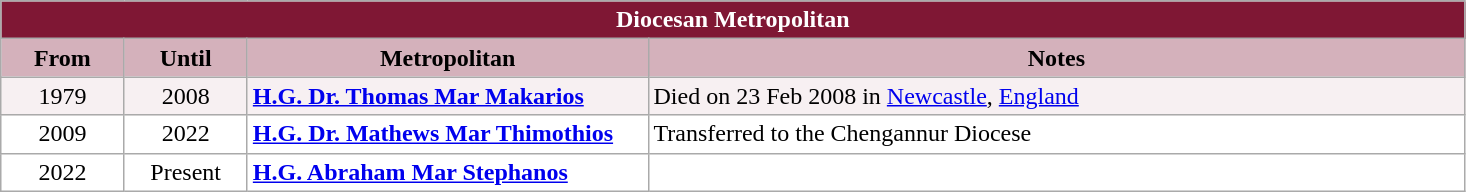<table class="wikitable" style="width: 77.3%;">
<tr>
<th colspan="4" style="background-color: #7F1734; color: white;">Diocesan Metropolitan</th>
</tr>
<tr>
<th style="background-color: #D4B1BB; width: 8%;">From</th>
<th style="background-color: #D4B1BB; width: 8%;">Until</th>
<th style="background-color: #D4B1BB; width: 26%;">Metropolitan</th>
<th style="background-color: #D4B1BB; width: 53%;">Notes</th>
</tr>
<tr valign="top" style="background-color: #F7F0F2;">
<td style="text-align: center;">1979</td>
<td style="text-align: center;">2008</td>
<td><strong><a href='#'>H.G. Dr. Thomas Mar Makarios</a></strong></td>
<td>Died on 23 Feb 2008 in <a href='#'>Newcastle</a>, <a href='#'>England</a></td>
</tr>
<tr valign="top" style="background-color: white;">
<td style="text-align: center;">2009</td>
<td style="text-align: center;">2022</td>
<td><strong><a href='#'>H.G. Dr. Mathews Mar Thimothios</a></strong></td>
<td>Transferred to the Chengannur Diocese</td>
</tr>
<tr valign="top" style="background-color: white;">
<td style="text-align: center;">2022</td>
<td style="text-align: center;">Present</td>
<td><strong><a href='#'>H.G. Abraham Mar Stephanos</a></strong></td>
<td></td>
</tr>
</table>
